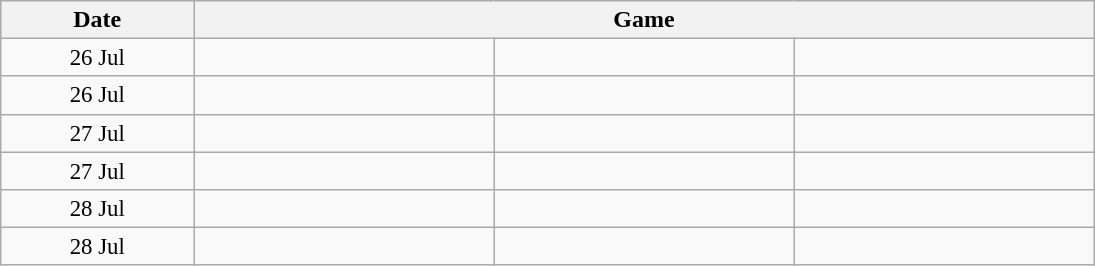<table width=730 class="wikitable">
<tr>
<th width=15%>Date</th>
<th width=70% colspan=3>Game</th>
</tr>
<tr style=font-size:95%>
<td align=center>26 Jul</td>
<td align=center><strong></strong></td>
<td></td>
<td></td>
</tr>
<tr style=font-size:95%>
<td align=center>26 Jul</td>
<td align=center><strong></strong></td>
<td></td>
<td></td>
</tr>
<tr style=font-size:95%>
<td align=center>27 Jul</td>
<td align=center><strong></strong></td>
<td></td>
<td></td>
</tr>
<tr style=font-size:95%>
<td align=center>27 Jul</td>
<td align=center><strong></strong></td>
<td></td>
<td></td>
</tr>
<tr style=font-size:95%>
<td align=center>28 Jul</td>
<td align=center><strong></strong></td>
<td></td>
<td></td>
</tr>
<tr style=font-size:95%>
<td align=center>28 Jul</td>
<td align=center><strong></strong></td>
<td></td>
<td></td>
</tr>
</table>
